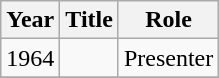<table class="wikitable sortable">
<tr>
<th>Year</th>
<th>Title</th>
<th>Role</th>
</tr>
<tr>
<td>1964</td>
<td></td>
<td>Presenter</td>
</tr>
<tr>
</tr>
</table>
